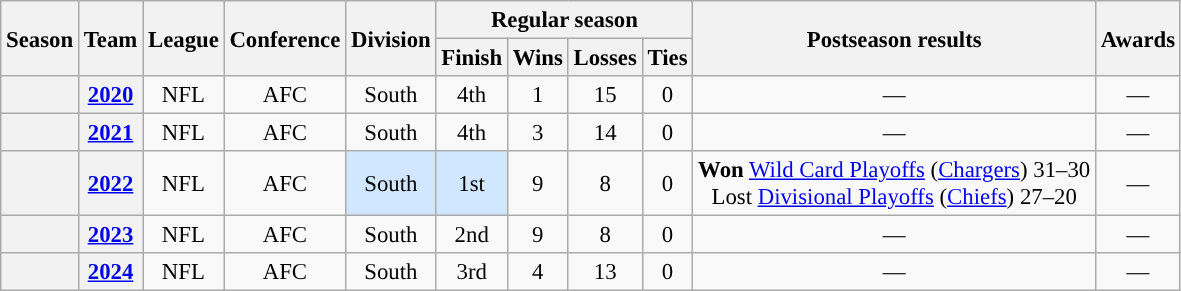<table class="wikitable" style="font-size:95%; text-align:center;">
<tr>
<th rowspan="2">Season</th>
<th rowspan="2">Team</th>
<th rowspan="2">League</th>
<th rowspan="2">Conference</th>
<th rowspan="2">Division</th>
<th colspan="4">Regular season</th>
<th rowspan="2">Postseason results</th>
<th rowspan="2">Awards</th>
</tr>
<tr>
<th>Finish</th>
<th>Wins</th>
<th>Losses</th>
<th>Ties</th>
</tr>
<tr>
<th></th>
<th><a href='#'>2020</a></th>
<td>NFL</td>
<td>AFC</td>
<td>South</td>
<td>4th</td>
<td>1</td>
<td>15</td>
<td>0</td>
<td>—</td>
<td>—</td>
</tr>
<tr>
<th></th>
<th><a href='#'>2021</a></th>
<td>NFL</td>
<td>AFC</td>
<td>South</td>
<td>4th</td>
<td>3</td>
<td>14</td>
<td>0</td>
<td>—</td>
<td>—</td>
</tr>
<tr>
<th></th>
<th><a href='#'>2022</a></th>
<td>NFL</td>
<td>AFC</td>
<td style="background:#d0e7ff;">South</td>
<td style="background:#d0e7ff;">1st</td>
<td>9</td>
<td>8</td>
<td>0</td>
<td><strong>Won</strong> <a href='#'>Wild Card Playoffs</a> (<a href='#'>Chargers</a>) 31–30<br>Lost <a href='#'>Divisional Playoffs</a> (<a href='#'>Chiefs</a>) 27–20</td>
<td>—</td>
</tr>
<tr>
<th></th>
<th><a href='#'>2023</a></th>
<td>NFL</td>
<td>AFC</td>
<td>South</td>
<td>2nd</td>
<td>9</td>
<td>8</td>
<td>0</td>
<td>—</td>
<td>—</td>
</tr>
<tr>
<th></th>
<th><a href='#'>2024</a></th>
<td>NFL</td>
<td>AFC</td>
<td>South</td>
<td>3rd</td>
<td>4</td>
<td>13</td>
<td>0</td>
<td>—</td>
<td>—</td>
</tr>
</table>
